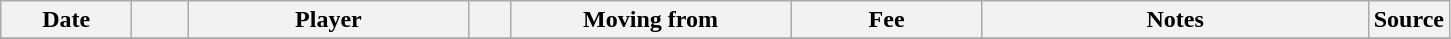<table class="wikitable sortable">
<tr>
<th style="width:80px;">Date</th>
<th style="width:30px;"></th>
<th style="width:180px;">Player</th>
<th style="width:20px;"></th>
<th style="width:180px;">Moving from</th>
<th style="width:120px;" class="unsortable">Fee</th>
<th style="width:250px;" class="unsortable">Notes</th>
<th style="width:20px;">Source</th>
</tr>
<tr>
</tr>
</table>
